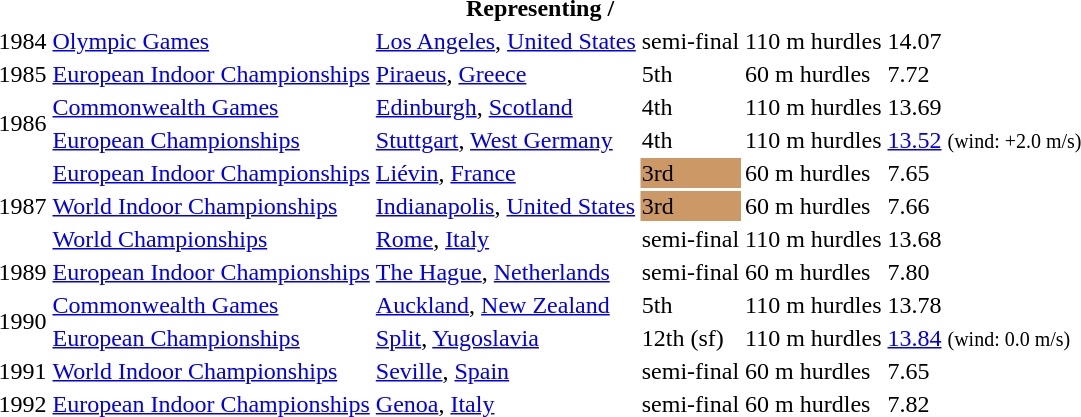<table>
<tr>
<th colspan="6">Representing  / </th>
</tr>
<tr>
<td>1984</td>
<td><a href='#'>Olympic Games</a></td>
<td><a href='#'>Los Angeles</a>, <a href='#'>United States</a></td>
<td>semi-final</td>
<td>110 m hurdles</td>
<td>14.07</td>
</tr>
<tr>
<td>1985</td>
<td><a href='#'>European Indoor Championships</a></td>
<td><a href='#'>Piraeus</a>, <a href='#'>Greece</a></td>
<td>5th</td>
<td>60 m hurdles</td>
<td>7.72</td>
</tr>
<tr>
<td rowspan=2>1986</td>
<td><a href='#'>Commonwealth Games</a></td>
<td><a href='#'>Edinburgh</a>, <a href='#'>Scotland</a></td>
<td>4th</td>
<td>110 m hurdles</td>
<td>13.69</td>
</tr>
<tr>
<td><a href='#'>European Championships</a></td>
<td><a href='#'>Stuttgart</a>, <a href='#'>West Germany</a></td>
<td>4th</td>
<td>110 m hurdles</td>
<td><a href='#'>13.52</a> <small>(wind: +2.0 m/s)</small></td>
</tr>
<tr>
<td rowspan=3>1987</td>
<td><a href='#'>European Indoor Championships</a></td>
<td><a href='#'>Liévin</a>, <a href='#'>France</a></td>
<td bgcolor=cc9966>3rd</td>
<td>60 m hurdles</td>
<td>7.65</td>
</tr>
<tr>
<td><a href='#'>World Indoor Championships</a></td>
<td><a href='#'>Indianapolis</a>, <a href='#'>United States</a></td>
<td bgcolor=cc9966>3rd</td>
<td>60 m hurdles</td>
<td>7.66</td>
</tr>
<tr>
<td><a href='#'>World Championships</a></td>
<td><a href='#'>Rome</a>, <a href='#'>Italy</a></td>
<td>semi-final</td>
<td>110 m hurdles</td>
<td>13.68</td>
</tr>
<tr>
<td>1989</td>
<td><a href='#'>European Indoor Championships</a></td>
<td><a href='#'>The Hague</a>, <a href='#'>Netherlands</a></td>
<td>semi-final</td>
<td>60 m hurdles</td>
<td>7.80</td>
</tr>
<tr>
<td rowspan=2>1990</td>
<td><a href='#'>Commonwealth Games</a></td>
<td><a href='#'>Auckland</a>, <a href='#'>New Zealand</a></td>
<td>5th</td>
<td>110 m hurdles</td>
<td>13.78</td>
</tr>
<tr>
<td><a href='#'>European Championships</a></td>
<td><a href='#'>Split</a>, <a href='#'>Yugoslavia</a></td>
<td>12th (sf)</td>
<td>110 m hurdles</td>
<td><a href='#'>13.84</a> <small>(wind: 0.0 m/s)</small></td>
</tr>
<tr>
<td>1991</td>
<td><a href='#'>World Indoor Championships</a></td>
<td><a href='#'>Seville</a>, <a href='#'>Spain</a></td>
<td>semi-final</td>
<td>60 m hurdles</td>
<td>7.65</td>
</tr>
<tr>
<td>1992</td>
<td><a href='#'>European Indoor Championships</a></td>
<td><a href='#'>Genoa</a>, <a href='#'>Italy</a></td>
<td>semi-final</td>
<td>60 m hurdles</td>
<td>7.82</td>
</tr>
</table>
